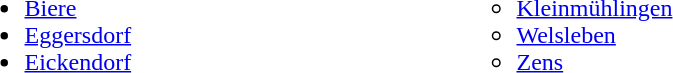<table>
<tr ---->
<td width="34%" valign="top"><br><ul><li><a href='#'>Biere</a></li><li><a href='#'>Eggersdorf</a></li><li><a href='#'>Eickendorf</a></li></ul></td>
<td width="33%" valign="top"><br><ol><ul><li><a href='#'>Kleinmühlingen</a></li><li><a href='#'>Welsleben</a></li><li><a href='#'>Zens</a></li></ul></ol></td>
</tr>
</table>
